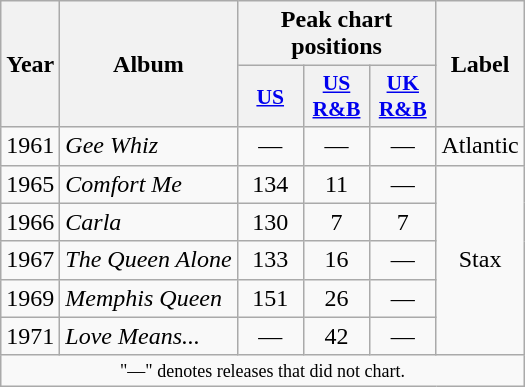<table class="wikitable" style="text-align:center;">
<tr>
<th rowspan="2">Year</th>
<th rowspan="2">Album</th>
<th colspan="3">Peak chart positions</th>
<th rowspan="2">Label</th>
</tr>
<tr>
<th scope="col" style="width:2.6em; font-size:90%;"><a href='#'>US</a><br></th>
<th scope="col" style="width:2.6em; font-size:90%;"><a href='#'>US R&B</a><br></th>
<th scope="col" style="width:2.6em; font-size:90%;"><a href='#'>UK R&B</a><br></th>
</tr>
<tr>
<td>1961</td>
<td style="text-align:left;"><em>Gee Whiz</em></td>
<td align=center>—</td>
<td align=center>—</td>
<td align=center>—</td>
<td>Atlantic</td>
</tr>
<tr>
<td>1965</td>
<td style="text-align:left;"><em>Comfort Me</em></td>
<td align=center>134</td>
<td align=center>11</td>
<td align=center>—</td>
<td rowspan="5">Stax</td>
</tr>
<tr>
<td>1966</td>
<td style="text-align:left;"><em>Carla</em></td>
<td align=center>130</td>
<td align=center>7</td>
<td align=center>7</td>
</tr>
<tr>
<td>1967</td>
<td style="text-align:left;"><em>The Queen Alone</em></td>
<td align=center>133</td>
<td align=center>16</td>
<td align=center>—</td>
</tr>
<tr>
<td>1969</td>
<td style="text-align:left;"><em>Memphis Queen</em></td>
<td align=center>151</td>
<td align=center>26</td>
<td align=center>—</td>
</tr>
<tr>
<td>1971</td>
<td style="text-align:left;"><em>Love Means...</em></td>
<td align=center>—</td>
<td align=center>42</td>
<td align=center>—</td>
</tr>
<tr>
<td colspan="6" style="text-align:center; font-size:9pt;">"—" denotes releases that did not chart.</td>
</tr>
</table>
